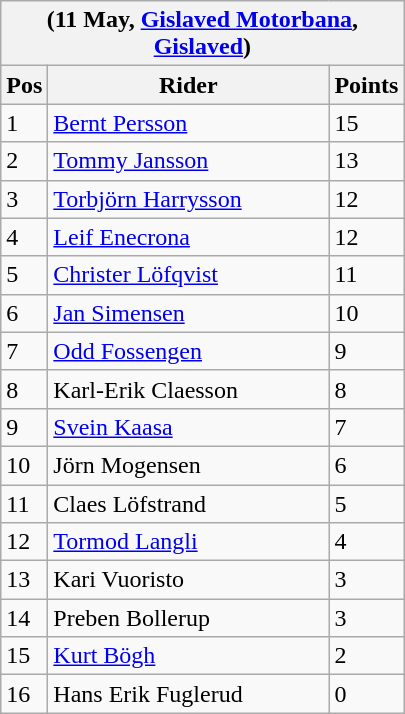<table class="wikitable">
<tr>
<th colspan="6">(11 May, <a href='#'>Gislaved Motorbana</a>, <a href='#'>Gislaved</a>)</th>
</tr>
<tr>
<th width=20>Pos</th>
<th width=180>Rider</th>
<th width=40>Points</th>
</tr>
<tr>
<td>1</td>
<td style="text-align:left;"> <a href='#'>Bernt Persson</a></td>
<td>15</td>
</tr>
<tr>
<td>2</td>
<td style="text-align:left;"> <a href='#'>Tommy Jansson</a></td>
<td>13</td>
</tr>
<tr>
<td>3</td>
<td style="text-align:left;"> <a href='#'>Torbjörn Harrysson</a></td>
<td>12</td>
</tr>
<tr>
<td>4</td>
<td style="text-align:left;"> <a href='#'>Leif Enecrona</a></td>
<td>12</td>
</tr>
<tr>
<td>5</td>
<td style="text-align:left;"> <a href='#'>Christer Löfqvist</a></td>
<td>11</td>
</tr>
<tr>
<td>6</td>
<td style="text-align:left;"> <a href='#'>Jan Simensen</a></td>
<td>10</td>
</tr>
<tr>
<td>7</td>
<td style="text-align:left;"> <a href='#'>Odd Fossengen</a></td>
<td>9</td>
</tr>
<tr>
<td>8</td>
<td style="text-align:left;"> Karl-Erik Claesson</td>
<td>8</td>
</tr>
<tr>
<td>9</td>
<td style="text-align:left;"> <a href='#'>Svein Kaasa</a></td>
<td>7</td>
</tr>
<tr>
<td>10</td>
<td style="text-align:left;"> Jörn Mogensen</td>
<td>6</td>
</tr>
<tr>
<td>11</td>
<td style="text-align:left;"> Claes Löfstrand</td>
<td>5</td>
</tr>
<tr>
<td>12</td>
<td style="text-align:left;"> <a href='#'>Tormod Langli</a></td>
<td>4</td>
</tr>
<tr>
<td>13</td>
<td style="text-align:left;"> Kari Vuoristo</td>
<td>3</td>
</tr>
<tr>
<td>14</td>
<td style="text-align:left;"> Preben Bollerup</td>
<td>3</td>
</tr>
<tr>
<td>15</td>
<td style="text-align:left;"> <a href='#'>Kurt Bögh</a></td>
<td>2</td>
</tr>
<tr>
<td>16</td>
<td style="text-align:left;"> Hans Erik Fuglerud</td>
<td>0</td>
</tr>
</table>
